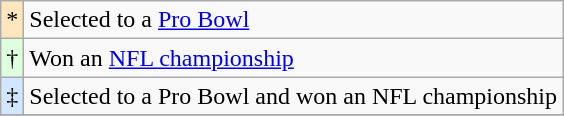<table class="wikitable">
<tr>
<td style="background-color:#FFE6BD" align="center">*</td>
<td colspan="5">Selected to a <a href='#'>Pro Bowl</a></td>
</tr>
<tr>
<td style="background-color:#DDFFDD" align="center">†</td>
<td colspan="5">Won an <a href='#'>NFL championship</a></td>
</tr>
<tr>
<td style="background-color:#D0E7FF" align="center">‡</td>
<td colspan="5">Selected to a Pro Bowl and won an NFL championship</td>
</tr>
<tr>
</tr>
</table>
